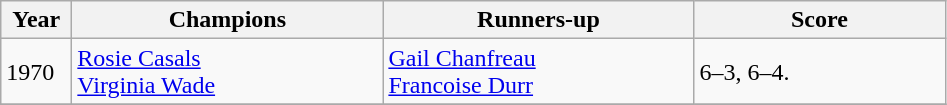<table class="wikitable">
<tr>
<th style="width:40px">Year</th>
<th style="width:200px">Champions</th>
<th style="width:200px">Runners-up</th>
<th style="width:160px" class="unsortable">Score</th>
</tr>
<tr>
<td>1970</td>
<td> <a href='#'>Rosie Casals</a><br> <a href='#'>Virginia Wade</a></td>
<td> <a href='#'>Gail Chanfreau</a> <br> <a href='#'>Francoise Durr</a></td>
<td>6–3, 6–4.</td>
</tr>
<tr>
</tr>
</table>
